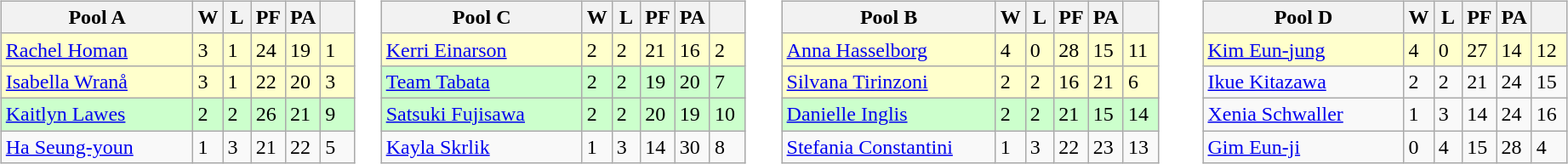<table table>
<tr>
<td valign=top width=10%><br><table class=wikitable>
<tr>
<th width=150>Pool A</th>
<th width=15>W</th>
<th width=15>L</th>
<th width=15>PF</th>
<th width=15>PA</th>
<th width=20></th>
</tr>
<tr bgcolor=#ffffcc>
<td> <a href='#'>Rachel Homan</a></td>
<td>3</td>
<td>1</td>
<td>24</td>
<td>19</td>
<td>1</td>
</tr>
<tr bgcolor=#ffffcc>
<td> <a href='#'>Isabella Wranå</a></td>
<td>3</td>
<td>1</td>
<td>22</td>
<td>20</td>
<td>3</td>
</tr>
<tr bgcolor=#ccffcc>
<td> <a href='#'>Kaitlyn Lawes</a></td>
<td>2</td>
<td>2</td>
<td>26</td>
<td>21</td>
<td>9</td>
</tr>
<tr>
<td> <a href='#'>Ha Seung-youn</a></td>
<td>1</td>
<td>3</td>
<td>21</td>
<td>22</td>
<td>5</td>
</tr>
</table>
</td>
<td valign=top width=10%><br><table class=wikitable>
<tr>
<th width=150>Pool C</th>
<th width=15>W</th>
<th width=15>L</th>
<th width=15>PF</th>
<th width=15>PA</th>
<th width=20></th>
</tr>
<tr bgcolor=#ffffcc>
<td> <a href='#'>Kerri Einarson</a></td>
<td>2</td>
<td>2</td>
<td>21</td>
<td>16</td>
<td>2</td>
</tr>
<tr bgcolor=#ccffcc>
<td> <a href='#'>Team Tabata</a></td>
<td>2</td>
<td>2</td>
<td>19</td>
<td>20</td>
<td>7</td>
</tr>
<tr bgcolor=#ccffcc>
<td> <a href='#'>Satsuki Fujisawa</a></td>
<td>2</td>
<td>2</td>
<td>20</td>
<td>19</td>
<td>10</td>
</tr>
<tr>
<td> <a href='#'>Kayla Skrlik</a></td>
<td>1</td>
<td>3</td>
<td>14</td>
<td>30</td>
<td>8</td>
</tr>
</table>
</td>
<td valign=top width=10%><br><table class=wikitable>
<tr>
<th width=160>Pool B</th>
<th width=15>W</th>
<th width=15>L</th>
<th width=15>PF</th>
<th width=15>PA</th>
<th width=20></th>
</tr>
<tr bgcolor=#ffffcc>
<td> <a href='#'>Anna Hasselborg</a></td>
<td>4</td>
<td>0</td>
<td>28</td>
<td>15</td>
<td>11</td>
</tr>
<tr bgcolor=#ffffcc>
<td> <a href='#'>Silvana Tirinzoni</a></td>
<td>2</td>
<td>2</td>
<td>16</td>
<td>21</td>
<td>6</td>
</tr>
<tr bgcolor=#ccffcc>
<td> <a href='#'>Danielle Inglis</a></td>
<td>2</td>
<td>2</td>
<td>21</td>
<td>15</td>
<td>14</td>
</tr>
<tr>
<td> <a href='#'>Stefania Constantini</a></td>
<td>1</td>
<td>3</td>
<td>22</td>
<td>23</td>
<td>13</td>
</tr>
</table>
</td>
<td valign=top width=10%><br><table class=wikitable>
<tr>
<th width=150>Pool D</th>
<th width=15>W</th>
<th width=15>L</th>
<th width=15>PF</th>
<th width=15>PA</th>
<th width=20></th>
</tr>
<tr bgcolor=#ffffcc>
<td> <a href='#'>Kim Eun-jung</a></td>
<td>4</td>
<td>0</td>
<td>27</td>
<td>14</td>
<td>12</td>
</tr>
<tr>
<td> <a href='#'>Ikue Kitazawa</a></td>
<td>2</td>
<td>2</td>
<td>21</td>
<td>24</td>
<td>15</td>
</tr>
<tr>
<td> <a href='#'>Xenia Schwaller</a></td>
<td>1</td>
<td>3</td>
<td>14</td>
<td>24</td>
<td>16</td>
</tr>
<tr>
<td> <a href='#'>Gim Eun-ji</a></td>
<td>0</td>
<td>4</td>
<td>15</td>
<td>28</td>
<td>4</td>
</tr>
</table>
</td>
</tr>
</table>
